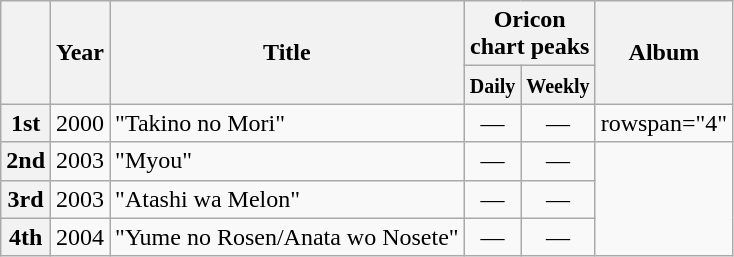<table class="wikitable">
<tr>
<th rowspan="2"></th>
<th rowspan="2">Year</th>
<th rowspan="2">Title</th>
<th colspan="2">Oricon chart peaks</th>
<th rowspan="2">Album</th>
</tr>
<tr>
<th width="30"><small>Daily</small></th>
<th width="30"><small>Weekly</small></th>
</tr>
<tr>
<th>1st</th>
<td>2000</td>
<td>"Takino no Mori"</td>
<td align="center">—</td>
<td align="center">—</td>
<td>rowspan="4" </td>
</tr>
<tr>
<th>2nd</th>
<td>2003</td>
<td>"Myou"</td>
<td align="center">—</td>
<td align="center">—</td>
</tr>
<tr>
<th>3rd</th>
<td>2003</td>
<td>"Atashi wa Melon"</td>
<td align="center">—</td>
<td align="center">—</td>
</tr>
<tr>
<th>4th</th>
<td>2004</td>
<td>"Yume no Rosen/Anata wo Nosete"</td>
<td align="center">—</td>
<td align="center">—</td>
</tr>
</table>
